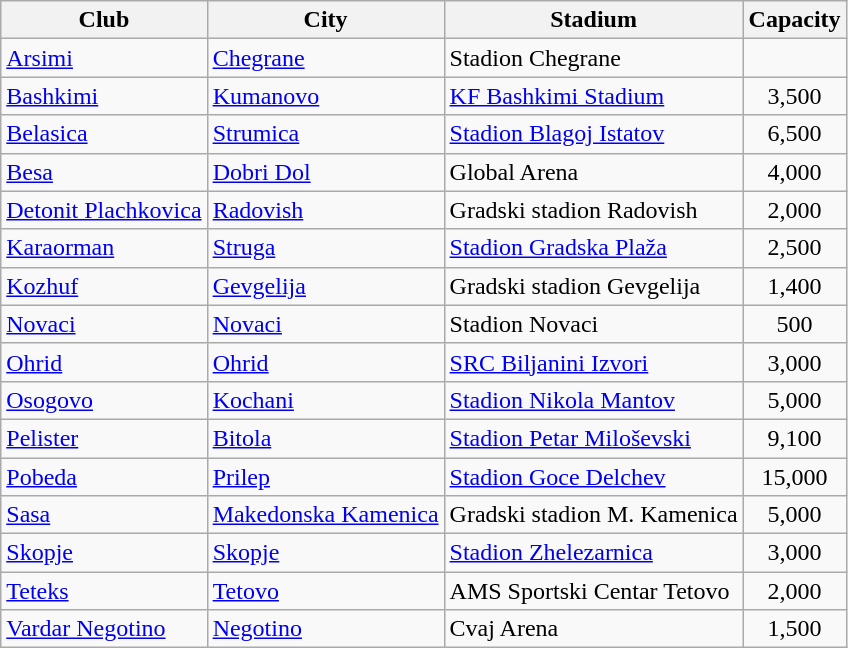<table class="wikitable sortable">
<tr>
<th>Club</th>
<th>City</th>
<th>Stadium</th>
<th>Capacity</th>
</tr>
<tr>
<td><a href='#'>Arsimi</a></td>
<td><a href='#'>Chegrane</a></td>
<td>Stadion Chegrane</td>
<td align=center></td>
</tr>
<tr>
<td><a href='#'>Bashkimi</a></td>
<td><a href='#'>Kumanovo</a></td>
<td><a href='#'>KF Bashkimi Stadium</a></td>
<td align=center>3,500</td>
</tr>
<tr>
<td><a href='#'>Belasica</a></td>
<td><a href='#'>Strumica</a></td>
<td><a href='#'>Stadion Blagoj Istatov</a></td>
<td align=center>6,500</td>
</tr>
<tr>
<td><a href='#'>Besa</a></td>
<td><a href='#'>Dobri Dol</a></td>
<td>Global Arena</td>
<td align=center>4,000</td>
</tr>
<tr>
<td><a href='#'>Detonit Plachkovica</a></td>
<td><a href='#'>Radovish</a></td>
<td>Gradski stadion Radovish</td>
<td align=center>2,000</td>
</tr>
<tr>
<td><a href='#'>Karaorman</a></td>
<td><a href='#'>Struga</a></td>
<td><a href='#'>Stadion Gradska Plaža</a></td>
<td align=center>2,500</td>
</tr>
<tr>
<td><a href='#'>Kozhuf</a></td>
<td><a href='#'>Gevgelija</a></td>
<td>Gradski stadion Gevgelija</td>
<td align=center>1,400</td>
</tr>
<tr>
<td><a href='#'>Novaci</a></td>
<td><a href='#'>Novaci</a></td>
<td>Stadion Novaci</td>
<td align=center>500</td>
</tr>
<tr>
<td><a href='#'>Ohrid</a></td>
<td><a href='#'>Ohrid</a></td>
<td><a href='#'>SRC Biljanini Izvori</a></td>
<td align=center>3,000</td>
</tr>
<tr>
<td><a href='#'>Osogovo</a></td>
<td><a href='#'>Kochani</a></td>
<td><a href='#'>Stadion Nikola Mantov</a></td>
<td align=center>5,000</td>
</tr>
<tr>
<td><a href='#'>Pelister</a></td>
<td><a href='#'>Bitola</a></td>
<td><a href='#'>Stadion Petar Miloševski</a></td>
<td align=center>9,100</td>
</tr>
<tr>
<td><a href='#'>Pobeda</a></td>
<td><a href='#'>Prilep</a></td>
<td><a href='#'>Stadion Goce Delchev</a></td>
<td align=center>15,000</td>
</tr>
<tr>
<td><a href='#'>Sasa</a></td>
<td><a href='#'>Makedonska Kamenica</a></td>
<td>Gradski stadion M. Kamenica</td>
<td align=center>5,000</td>
</tr>
<tr>
<td><a href='#'>Skopje</a></td>
<td><a href='#'>Skopje</a></td>
<td><a href='#'>Stadion Zhelezarnica</a></td>
<td align=center>3,000</td>
</tr>
<tr>
<td><a href='#'>Teteks</a></td>
<td><a href='#'>Tetovo</a></td>
<td>AMS Sportski Centar Tetovo</td>
<td align=center>2,000</td>
</tr>
<tr>
<td><a href='#'>Vardar Negotino</a></td>
<td><a href='#'>Negotino</a></td>
<td>Cvaj Arena</td>
<td align=center>1,500</td>
</tr>
</table>
